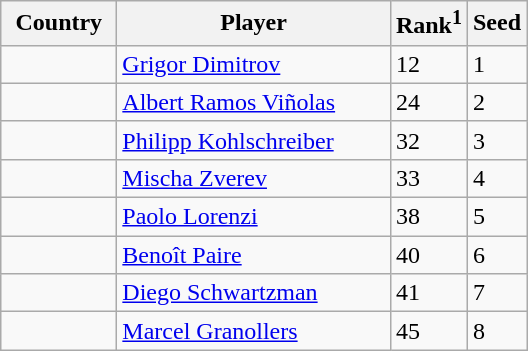<table class="sortable wikitable">
<tr>
<th width="70">Country</th>
<th width="175">Player</th>
<th>Rank<sup>1</sup></th>
<th>Seed</th>
</tr>
<tr>
<td></td>
<td><a href='#'>Grigor Dimitrov</a></td>
<td>12</td>
<td>1</td>
</tr>
<tr>
<td></td>
<td><a href='#'>Albert Ramos Viñolas</a></td>
<td>24</td>
<td>2</td>
</tr>
<tr>
<td></td>
<td><a href='#'>Philipp Kohlschreiber</a></td>
<td>32</td>
<td>3</td>
</tr>
<tr>
<td></td>
<td><a href='#'>Mischa Zverev</a></td>
<td>33</td>
<td>4</td>
</tr>
<tr>
<td></td>
<td><a href='#'>Paolo Lorenzi</a></td>
<td>38</td>
<td>5</td>
</tr>
<tr>
<td></td>
<td><a href='#'>Benoît Paire</a></td>
<td>40</td>
<td>6</td>
</tr>
<tr>
<td></td>
<td><a href='#'>Diego Schwartzman</a></td>
<td>41</td>
<td>7</td>
</tr>
<tr>
<td></td>
<td><a href='#'>Marcel Granollers</a></td>
<td>45</td>
<td>8</td>
</tr>
</table>
